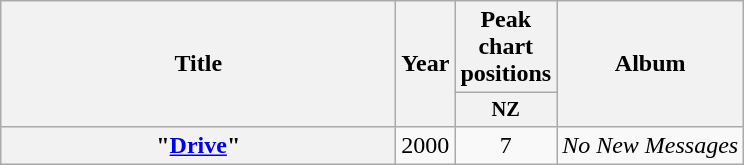<table class="wikitable plainrowheaders" style="text-align: center;" border="1">
<tr>
<th scope="col" rowspan="2" style="width:16em;">Title</th>
<th scope="col" rowspan="2" style="width:1em;">Year</th>
<th scope="col" colspan="1">Peak chart positions</th>
<th scope="col" rowspan="2">Album</th>
</tr>
<tr>
<th scope="col" style="width:2.75em;font-size:85%;">NZ<br></th>
</tr>
<tr>
<th scope="row">"<a href='#'>Drive</a>"<br></th>
<td>2000</td>
<td>7</td>
<td><em>No New Messages</em></td>
</tr>
</table>
